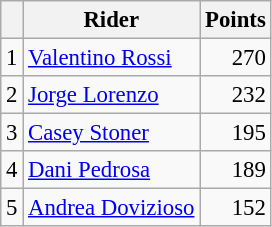<table class="wikitable" style="font-size: 95%;">
<tr>
<th></th>
<th>Rider</th>
<th>Points</th>
</tr>
<tr>
<td align=center>1</td>
<td> <a href='#'>Valentino Rossi</a></td>
<td align=right>270</td>
</tr>
<tr>
<td align=center>2</td>
<td> <a href='#'>Jorge Lorenzo</a></td>
<td align=right>232</td>
</tr>
<tr>
<td align=center>3</td>
<td> <a href='#'>Casey Stoner</a></td>
<td align=right>195</td>
</tr>
<tr>
<td align=center>4</td>
<td> <a href='#'>Dani Pedrosa</a></td>
<td align=right>189</td>
</tr>
<tr>
<td align=center>5</td>
<td> <a href='#'>Andrea Dovizioso</a></td>
<td align=right>152</td>
</tr>
</table>
